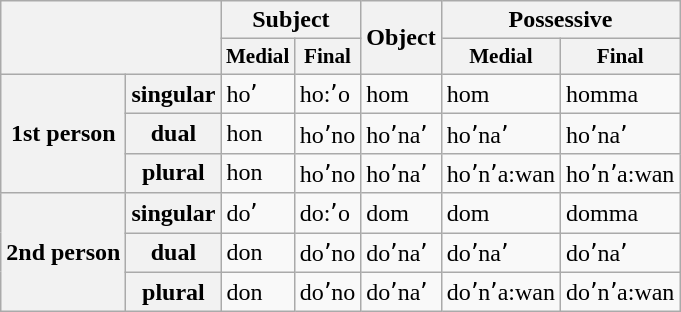<table class=wikitable>
<tr>
<th rowspan="2" colspan="2"></th>
<th colspan=2>Subject</th>
<th rowspan=2>Object</th>
<th colspan=2>Possessive</th>
</tr>
<tr style="font-size:88%">
<th>Medial</th>
<th>Final</th>
<th>Medial</th>
<th>Final</th>
</tr>
<tr>
<th rowspan="3">1st person</th>
<th>singular</th>
<td>hoʼ</td>
<td>ho:ʼo</td>
<td>hom</td>
<td>hom</td>
<td>homma</td>
</tr>
<tr>
<th>dual</th>
<td>hon</td>
<td>hoʼno</td>
<td>hoʼnaʼ</td>
<td>hoʼnaʼ</td>
<td>hoʼnaʼ</td>
</tr>
<tr>
<th>plural</th>
<td>hon</td>
<td>hoʼno</td>
<td>hoʼnaʼ</td>
<td>hoʼnʼa:wan</td>
<td>hoʼnʼa:wan</td>
</tr>
<tr>
<th rowspan="3">2nd person</th>
<th>singular</th>
<td>doʼ</td>
<td>do:ʼo</td>
<td>dom</td>
<td>dom</td>
<td>domma</td>
</tr>
<tr>
<th>dual</th>
<td>don</td>
<td>doʼno</td>
<td>doʼnaʼ</td>
<td>doʼnaʼ</td>
<td>doʼnaʼ</td>
</tr>
<tr>
<th>plural</th>
<td>don</td>
<td>doʼno</td>
<td>doʼnaʼ</td>
<td>doʼnʼa:wan</td>
<td>doʼnʼa:wan</td>
</tr>
</table>
